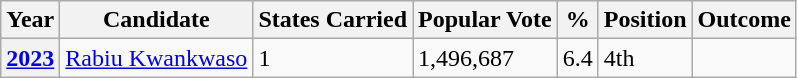<table class="wikitable">
<tr>
<th>Year</th>
<th>Candidate</th>
<th>States Carried</th>
<th>Popular Vote</th>
<th>%</th>
<th>Position</th>
<th>Outcome</th>
</tr>
<tr>
<th><a href='#'>2023</a></th>
<td><a href='#'>Rabiu Kwankwaso</a></td>
<td>1</td>
<td>1,496,687</td>
<td>6.4</td>
<td>4th</td>
<td> </td>
</tr>
</table>
